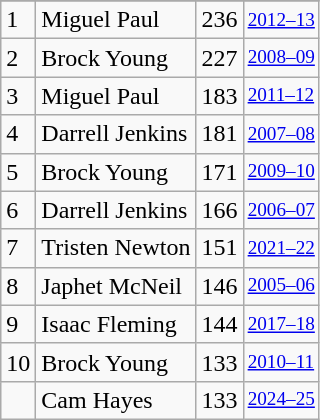<table class="wikitable">
<tr>
</tr>
<tr>
<td>1</td>
<td>Miguel Paul</td>
<td>236</td>
<td style="font-size:80%;"><a href='#'>2012–13</a></td>
</tr>
<tr>
<td>2</td>
<td>Brock Young</td>
<td>227</td>
<td style="font-size:80%;"><a href='#'>2008–09</a></td>
</tr>
<tr>
<td>3</td>
<td>Miguel Paul</td>
<td>183</td>
<td style="font-size:80%;"><a href='#'>2011–12</a></td>
</tr>
<tr>
<td>4</td>
<td>Darrell Jenkins</td>
<td>181</td>
<td style="font-size:80%;"><a href='#'>2007–08</a></td>
</tr>
<tr>
<td>5</td>
<td>Brock Young</td>
<td>171</td>
<td style="font-size:80%;"><a href='#'>2009–10</a></td>
</tr>
<tr>
<td>6</td>
<td>Darrell Jenkins</td>
<td>166</td>
<td style="font-size:80%;"><a href='#'>2006–07</a></td>
</tr>
<tr>
<td>7</td>
<td>Tristen Newton</td>
<td>151</td>
<td style="font-size:80%;"><a href='#'>2021–22</a></td>
</tr>
<tr>
<td>8</td>
<td>Japhet McNeil</td>
<td>146</td>
<td style="font-size:80%;"><a href='#'>2005–06</a></td>
</tr>
<tr>
<td>9</td>
<td>Isaac Fleming</td>
<td>144</td>
<td style="font-size:80%;"><a href='#'>2017–18</a></td>
</tr>
<tr>
<td>10</td>
<td>Brock Young</td>
<td>133</td>
<td style="font-size:80%;"><a href='#'>2010–11</a></td>
</tr>
<tr>
<td></td>
<td>Cam Hayes</td>
<td>133</td>
<td style="font-size:80%;"><a href='#'>2024–25</a></td>
</tr>
</table>
